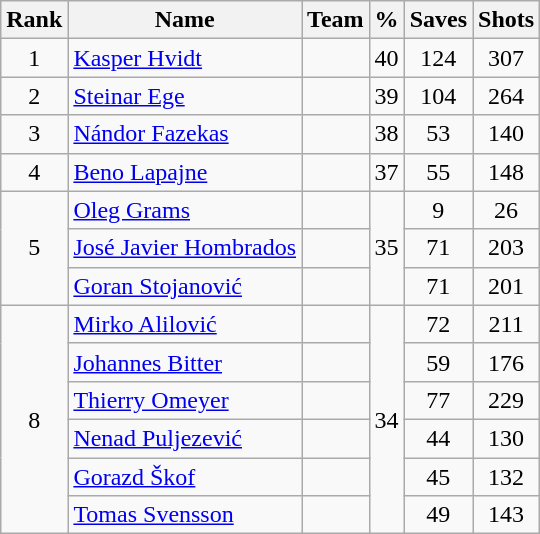<table class="wikitable sortable" style="text-align: center;">
<tr>
<th>Rank</th>
<th>Name</th>
<th>Team</th>
<th>%</th>
<th>Saves</th>
<th>Shots</th>
</tr>
<tr>
<td>1</td>
<td align=left><a href='#'>Kasper Hvidt</a></td>
<td align=left></td>
<td>40</td>
<td>124</td>
<td>307</td>
</tr>
<tr>
<td>2</td>
<td align=left><a href='#'>Steinar Ege</a></td>
<td align=left></td>
<td>39</td>
<td>104</td>
<td>264</td>
</tr>
<tr>
<td>3</td>
<td align=left><a href='#'>Nándor Fazekas</a></td>
<td align=left></td>
<td>38</td>
<td>53</td>
<td>140</td>
</tr>
<tr>
<td>4</td>
<td align=left><a href='#'>Beno Lapajne</a></td>
<td align=left></td>
<td>37</td>
<td>55</td>
<td>148</td>
</tr>
<tr>
<td rowspan=3>5</td>
<td align=left><a href='#'>Oleg Grams</a></td>
<td align=left></td>
<td rowspan=3>35</td>
<td>9</td>
<td>26</td>
</tr>
<tr>
<td align=left><a href='#'>José Javier Hombrados</a></td>
<td align=left></td>
<td>71</td>
<td>203</td>
</tr>
<tr>
<td align=left><a href='#'>Goran Stojanović</a></td>
<td align=left></td>
<td>71</td>
<td>201</td>
</tr>
<tr>
<td rowspan=6>8</td>
<td align=left><a href='#'>Mirko Alilović</a></td>
<td align=left></td>
<td rowspan=6>34</td>
<td>72</td>
<td>211</td>
</tr>
<tr>
<td align=left><a href='#'>Johannes Bitter</a></td>
<td align=left></td>
<td>59</td>
<td>176</td>
</tr>
<tr>
<td align=left><a href='#'>Thierry Omeyer</a></td>
<td align=left></td>
<td>77</td>
<td>229</td>
</tr>
<tr>
<td align=left><a href='#'>Nenad Puljezević</a></td>
<td align=left></td>
<td>44</td>
<td>130</td>
</tr>
<tr>
<td align=left><a href='#'>Gorazd Škof</a></td>
<td align=left></td>
<td>45</td>
<td>132</td>
</tr>
<tr>
<td align=left><a href='#'>Tomas Svensson</a></td>
<td align=left></td>
<td>49</td>
<td>143</td>
</tr>
</table>
